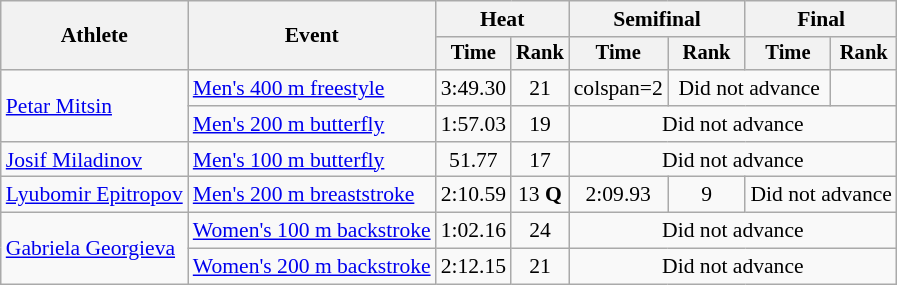<table class=wikitable style="font-size:90%;">
<tr>
<th rowspan=2>Athlete</th>
<th rowspan=2>Event</th>
<th colspan=2>Heat</th>
<th colspan=2>Semifinal</th>
<th colspan=2>Final</th>
</tr>
<tr style="font-size:95%">
<th>Time</th>
<th>Rank</th>
<th>Time</th>
<th>Rank</th>
<th>Time</th>
<th>Rank</th>
</tr>
<tr align=center>
<td align=left rowspan=2><a href='#'>Petar Mitsin</a></td>
<td align=left><a href='#'>Men's 400 m freestyle</a></td>
<td>3:49.30</td>
<td>21</td>
<td>colspan=2 </td>
<td colspan=2>Did not advance</td>
</tr>
<tr align=center>
<td align=left><a href='#'>Men's 200 m butterfly</a></td>
<td>1:57.03</td>
<td>19</td>
<td colspan=4>Did not advance</td>
</tr>
<tr align=center>
<td align=left><a href='#'>Josif Miladinov</a></td>
<td align=left><a href='#'>Men's 100 m butterfly</a></td>
<td>51.77</td>
<td>17</td>
<td colspan="4">Did not advance</td>
</tr>
<tr align=center>
<td align=left><a href='#'>Lyubomir Epitropov</a></td>
<td align=left><a href='#'>Men's 200 m breaststroke</a></td>
<td>2:10.59</td>
<td>13 <strong>Q</strong></td>
<td>2:09.93</td>
<td>9</td>
<td colspan=2>Did not advance</td>
</tr>
<tr align=center>
<td align=left rowspan=2><a href='#'>Gabriela Georgieva</a></td>
<td align=left><a href='#'>Women's 100 m backstroke</a></td>
<td>1:02.16</td>
<td>24</td>
<td colspan=4>Did not advance</td>
</tr>
<tr align=center>
<td align=left><a href='#'>Women's 200 m backstroke</a></td>
<td>2:12.15</td>
<td>21</td>
<td colspan=4>Did not advance</td>
</tr>
</table>
